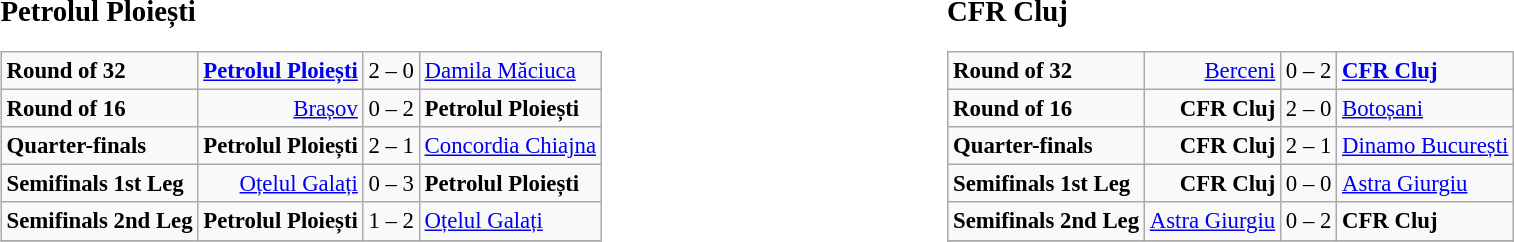<table width=100%>
<tr>
<td width=50% valign=top><br><big><strong>Petrolul Ploiești</strong></big><table class="wikitable" style="font-size: 95%;">
<tr>
<td><strong>Round of 32</strong></td>
<td align=right><strong><a href='#'>Petrolul Ploiești</a></strong></td>
<td align="center">2 – 0</td>
<td><a href='#'>Damila Măciuca</a></td>
</tr>
<tr>
<td><strong>Round of 16</strong></td>
<td align=right><a href='#'>Brașov</a></td>
<td align="center">0 – 2</td>
<td><strong>Petrolul Ploiești</strong></td>
</tr>
<tr>
<td><strong>Quarter-finals</strong></td>
<td align=right><strong>Petrolul Ploiești</strong></td>
<td align="center">2 – 1</td>
<td><a href='#'>Concordia Chiajna</a></td>
</tr>
<tr>
<td><strong>Semifinals 1st Leg</strong></td>
<td align=right><a href='#'>Oțelul Galați</a></td>
<td align="center">0 – 3</td>
<td><strong>Petrolul Ploiești</strong></td>
</tr>
<tr>
<td><strong>Semifinals 2nd Leg</strong></td>
<td align=right><strong>Petrolul Ploiești</strong></td>
<td align="center">1 – 2<br></td>
<td><a href='#'>Oțelul Galați</a></td>
</tr>
<tr>
</tr>
</table>
</td>
<td width=50% valign=top><br><big><strong>CFR Cluj</strong></big><table class="wikitable" style="font-size: 95%;">
<tr>
<td><strong>Round of 32</strong></td>
<td align=right><a href='#'>Berceni</a></td>
<td align="center">0 – 2</td>
<td><strong><a href='#'>CFR Cluj</a></strong></td>
</tr>
<tr>
<td><strong>Round of 16</strong></td>
<td align=right><strong>CFR Cluj</strong></td>
<td align="center">2 – 0</td>
<td><a href='#'>Botoșani</a></td>
</tr>
<tr>
<td><strong>Quarter-finals</strong></td>
<td align=right><strong>CFR Cluj</strong></td>
<td align="center">2 – 1</td>
<td><a href='#'>Dinamo București</a></td>
</tr>
<tr>
<td><strong>Semifinals 1st Leg</strong></td>
<td align=right><strong>CFR Cluj</strong></td>
<td align="center">0 – 0</td>
<td><a href='#'>Astra Giurgiu</a></td>
</tr>
<tr>
<td><strong>Semifinals 2nd Leg</strong></td>
<td align=right><a href='#'>Astra Giurgiu</a></td>
<td align="center">0 – 2 <br></td>
<td><strong>CFR Cluj</strong></td>
</tr>
<tr valign=top>
</tr>
</table>
</td>
</tr>
</table>
